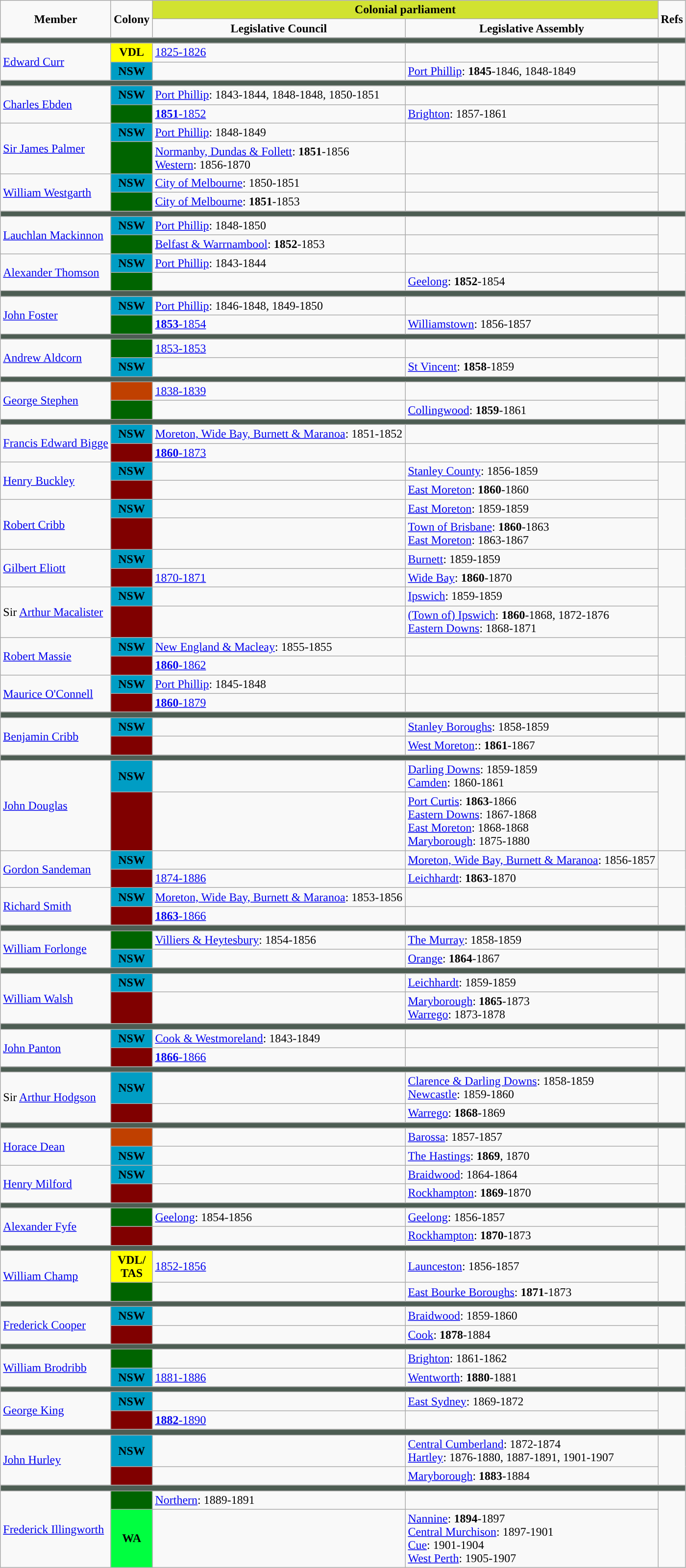<table Class="wikitable">
<tr>
<td rowspan="2" align=center><strong>Member</strong></td>
<td rowspan="2" align=center><strong>Colony</strong></td>
<td style="background:#D1E231" align=center colspan="2"><strong>Colonial parliament</strong></td>
<td rowspan="2" align=center><strong>Refs</strong></td>
</tr>
<tr>
<td align=center><strong>Legislative Council</strong></td>
<td align=center><strong>Legislative Assembly</strong></td>
</tr>
<tr>
<td style="background:#4D5D53" align=center colspan="5"></td>
</tr>
<tr>
<td rowspan="2"><a href='#'>Edward Curr</a></td>
<td align=center style="background:yellow"><strong>VDL</strong></td>
<td><a href='#'>1825-1826</a></td>
<td></td>
<td rowspan="2"></td>
</tr>
<tr>
<td align=center style="background:#009DC4"><strong>NSW</strong></td>
<td></td>
<td><a href='#'>Port Phillip</a>: <strong>1845</strong>-1846, 1848-1849</td>
</tr>
<tr>
<td style="background:#4D5D53" align=center colspan="5"></td>
</tr>
<tr>
<td rowspan="2"><a href='#'>Charles Ebden</a></td>
<td align=center style="background:#009DC4"><strong>NSW</strong></td>
<td><a href='#'>Port Phillip</a>: 1843-1844, 1848-1848, 1850-1851</td>
<td></td>
<td rowspan="2"></td>
</tr>
<tr>
<td align=center style="background:darkgreen"></td>
<td><a href='#'><strong>1851</strong>-1852</a></td>
<td><a href='#'>Brighton</a>: 1857-1861</td>
</tr>
<tr>
<td rowspan="2"><a href='#'>Sir James Palmer</a></td>
<td align=center style="background:#009DC4"><strong>NSW</strong></td>
<td><a href='#'>Port Phillip</a>: 1848-1849</td>
<td></td>
<td rowspan="2"></td>
</tr>
<tr>
<td align=center style="background:darkgreen"></td>
<td><a href='#'>Normanby, Dundas & Follett</a>: <strong>1851</strong>-1856<br><a href='#'>Western</a>: 1856-1870</td>
<td></td>
</tr>
<tr>
<td rowspan="2"><a href='#'>William Westgarth</a></td>
<td align=center style="background:#009DC4"><strong>NSW</strong></td>
<td><a href='#'>City of Melbourne</a>: 1850-1851</td>
<td></td>
<td rowspan="2"></td>
</tr>
<tr>
<td align=center style="background:darkgreen"></td>
<td><a href='#'>City of Melbourne</a>: <strong>1851</strong>-1853</td>
<td></td>
</tr>
<tr>
<td style="background:#4D5D53" align=center colspan="5"></td>
</tr>
<tr>
<td rowspan="2"><a href='#'>Lauchlan Mackinnon</a></td>
<td align=center style="background:#009DC4"><strong>NSW</strong></td>
<td><a href='#'>Port Phillip</a>: 1848-1850</td>
<td></td>
<td rowspan="2"></td>
</tr>
<tr>
<td align=center style="background:darkgreen"></td>
<td><a href='#'>Belfast & Warrnambool</a>: <strong>1852</strong>-1853</td>
<td></td>
</tr>
<tr>
<td rowspan="2"><a href='#'>Alexander Thomson</a></td>
<td align=center style="background:#009DC4"><strong>NSW</strong></td>
<td><a href='#'>Port Phillip</a>: 1843-1844</td>
<td></td>
<td rowspan="2"></td>
</tr>
<tr>
<td align=center style="background:darkgreen"></td>
<td></td>
<td><a href='#'>Geelong</a>: <strong>1852</strong>-1854</td>
</tr>
<tr>
<td style="background:#4D5D53" align=center colspan="5"></td>
</tr>
<tr>
<td rowspan="2"><a href='#'>John Foster</a></td>
<td align=center style="background:#009DC4"><strong>NSW</strong></td>
<td><a href='#'>Port Phillip</a>: 1846-1848, 1849-1850</td>
<td></td>
<td rowspan="2"></td>
</tr>
<tr>
<td align=center style="background:darkgreen"></td>
<td><a href='#'><strong>1853</strong>-1854</a></td>
<td><a href='#'>Williamstown</a>: 1856-1857</td>
</tr>
<tr>
<td style="background:#4D5D53" align=center colspan="5"></td>
</tr>
<tr>
<td rowspan="2"><a href='#'>Andrew Aldcorn</a></td>
<td align=center style="background:darkgreen"></td>
<td><a href='#'>1853-1853</a></td>
<td></td>
<td rowspan="2"></td>
</tr>
<tr>
<td align=center style="background:#009DC4"><strong>NSW</strong></td>
<td></td>
<td><a href='#'>St Vincent</a>: <strong>1858</strong>-1859</td>
</tr>
<tr>
<td style="background:#4D5D53" align=center colspan="5"></td>
</tr>
<tr>
<td rowspan="2"><a href='#'>George Stephen</a></td>
<td align=center style="background:#C04000"></td>
<td><a href='#'>1838-1839</a></td>
<td></td>
<td rowspan="2"></td>
</tr>
<tr>
<td align=center style="background:darkgreen"></td>
<td></td>
<td><a href='#'>Collingwood</a>: <strong>1859</strong>-1861</td>
</tr>
<tr>
<td style="background:#4D5D53" align=center colspan="5"></td>
</tr>
<tr>
<td rowspan="2"><a href='#'>Francis Edward Bigge</a></td>
<td align=center style="background:#009DC4"><strong>NSW</strong></td>
<td><a href='#'>Moreton, Wide Bay, Burnett & Maranoa</a>: 1851-1852</td>
<td></td>
<td rowspan="2"></td>
</tr>
<tr>
<td align=center style="background:maroon"></td>
<td><a href='#'><strong>1860</strong>-1873</a></td>
<td></td>
</tr>
<tr>
<td rowspan="2"><a href='#'>Henry Buckley</a></td>
<td align=center style="background:#009DC4"><strong>NSW</strong></td>
<td></td>
<td><a href='#'>Stanley County</a>: 1856-1859</td>
<td rowspan="2"></td>
</tr>
<tr>
<td align=center style="background:maroon"></td>
<td></td>
<td><a href='#'>East Moreton</a>: <strong>1860</strong>-1860</td>
</tr>
<tr>
<td rowspan="2"><a href='#'>Robert Cribb</a></td>
<td align=center style="background:#009DC4"><strong>NSW</strong></td>
<td></td>
<td><a href='#'>East Moreton</a>: 1859-1859</td>
<td rowspan="2"></td>
</tr>
<tr>
<td align=center style="background:maroon"></td>
<td></td>
<td><a href='#'>Town of Brisbane</a>: <strong>1860</strong>-1863<br><a href='#'>East Moreton</a>: 1863-1867</td>
</tr>
<tr>
<td rowspan="2"><a href='#'>Gilbert Eliott</a></td>
<td align=center style="background:#009DC4"><strong>NSW</strong></td>
<td></td>
<td><a href='#'>Burnett</a>: 1859-1859</td>
<td rowspan="2"></td>
</tr>
<tr>
<td align=center style="background:maroon"></td>
<td><a href='#'>1870-1871</a></td>
<td><a href='#'>Wide Bay</a>: <strong>1860</strong>-1870</td>
</tr>
<tr>
<td rowspan="2">Sir <a href='#'>Arthur Macalister</a></td>
<td align=center style="background:#009DC4"><strong>NSW</strong></td>
<td></td>
<td><a href='#'>Ipswich</a>: 1859-1859</td>
<td rowspan="2"></td>
</tr>
<tr>
<td align=center style="background:maroon"></td>
<td></td>
<td><a href='#'>(Town of) Ipswich</a>: <strong>1860</strong>-1868, 1872-1876<br><a href='#'>Eastern Downs</a>: 1868-1871</td>
</tr>
<tr>
<td rowspan="2"><a href='#'>Robert Massie</a></td>
<td align=center style="background:#009DC4"><strong>NSW</strong></td>
<td><a href='#'>New England & Macleay</a>: 1855-1855</td>
<td></td>
<td rowspan="2"></td>
</tr>
<tr>
<td align=center style="background:maroon"></td>
<td><a href='#'><strong>1860</strong>-1862</a></td>
<td></td>
</tr>
<tr>
<td rowspan="2"><a href='#'>Maurice O'Connell</a></td>
<td align=center style="background:#009DC4"><strong>NSW</strong></td>
<td><a href='#'>Port Phillip</a>: 1845-1848</td>
<td></td>
<td rowspan="2"></td>
</tr>
<tr>
<td align=center style="background:maroon"></td>
<td><a href='#'><strong>1860</strong>-1879</a></td>
<td></td>
</tr>
<tr>
<td style="background:#4D5D53" align=center colspan="5"></td>
</tr>
<tr>
<td rowspan="2"><a href='#'>Benjamin Cribb</a></td>
<td align=center style="background:#009DC4"><strong>NSW</strong></td>
<td></td>
<td><a href='#'>Stanley Boroughs</a>: 1858-1859</td>
<td rowspan="2"></td>
</tr>
<tr>
<td align=center style="background:maroon"></td>
<td></td>
<td><a href='#'>West Moreton</a>:: <strong>1861</strong>-1867</td>
</tr>
<tr>
<td style="background:#4D5D53" align=center colspan="5"></td>
</tr>
<tr>
<td rowspan="2"><a href='#'>John Douglas</a></td>
<td align=center style="background:#009DC4"><strong>NSW</strong></td>
<td></td>
<td><a href='#'>Darling Downs</a>: 1859-1859<br><a href='#'>Camden</a>: 1860-1861</td>
<td rowspan="2"></td>
</tr>
<tr>
<td align=center style="background:maroon"></td>
<td></td>
<td><a href='#'>Port Curtis</a>: <strong>1863</strong>-1866<br><a href='#'>Eastern Downs</a>: 1867-1868<br><a href='#'>East Moreton</a>: 1868-1868<br><a href='#'>Maryborough</a>: 1875-1880</td>
</tr>
<tr>
<td rowspan="2"><a href='#'>Gordon Sandeman</a></td>
<td align=center style="background:#009DC4"><strong>NSW</strong></td>
<td></td>
<td><a href='#'>Moreton, Wide Bay, Burnett & Maranoa</a>: 1856-1857</td>
<td rowspan="2"></td>
</tr>
<tr>
<td align=center style="background:maroon"></td>
<td><a href='#'>1874-1886</a></td>
<td><a href='#'>Leichhardt</a>: <strong>1863</strong>-1870</td>
</tr>
<tr>
<td rowspan="2"><a href='#'>Richard Smith</a></td>
<td align=center style="background:#009DC4"><strong>NSW</strong></td>
<td><a href='#'>Moreton, Wide Bay, Burnett & Maranoa</a>: 1853-1856</td>
<td></td>
<td rowspan="2"></td>
</tr>
<tr>
<td align=center style="background:maroon"></td>
<td><a href='#'><strong>1863</strong>-1866</a></td>
<td></td>
</tr>
<tr>
<td style="background:#4D5D53" align=center colspan="5"></td>
</tr>
<tr>
<td rowspan="2"><a href='#'>William Forlonge</a></td>
<td align=center style="background:darkgreen"></td>
<td><a href='#'>Villiers & Heytesbury</a>: 1854-1856</td>
<td><a href='#'>The Murray</a>: 1858-1859</td>
<td rowspan="2"></td>
</tr>
<tr>
<td align=center style="background:#009DC4"><strong>NSW</strong></td>
<td></td>
<td><a href='#'>Orange</a>: <strong>1864</strong>-1867</td>
</tr>
<tr>
<td style="background:#4D5D53" align=center colspan="5"></td>
</tr>
<tr>
<td rowspan="2"><a href='#'>William Walsh</a></td>
<td align=center style="background:#009DC4"><strong>NSW</strong></td>
<td></td>
<td><a href='#'>Leichhardt</a>: 1859-1859</td>
<td rowspan="2"></td>
</tr>
<tr>
<td align=center style="background:maroon"></td>
<td></td>
<td><a href='#'>Maryborough</a>: <strong>1865</strong>-1873<br><a href='#'>Warrego</a>: 1873-1878</td>
</tr>
<tr>
<td style="background:#4D5D53" align=center colspan="5"></td>
</tr>
<tr>
<td rowspan="2"><a href='#'>John Panton</a></td>
<td align=center style="background:#009DC4"><strong>NSW</strong></td>
<td><a href='#'>Cook & Westmoreland</a>: 1843-1849</td>
<td></td>
<td rowspan="2"></td>
</tr>
<tr>
<td align=center style="background:maroon"></td>
<td><a href='#'><strong>1866</strong>-1866</a></td>
<td></td>
</tr>
<tr>
<td style="background:#4D5D53" align=center colspan="5"></td>
</tr>
<tr>
<td rowspan="2">Sir <a href='#'>Arthur Hodgson</a></td>
<td align=center style="background:#009DC4"><strong>NSW</strong></td>
<td></td>
<td><a href='#'>Clarence & Darling Downs</a>: 1858-1859<br><a href='#'>Newcastle</a>: 1859-1860</td>
<td rowspan="2"></td>
</tr>
<tr>
<td align=center style="background:maroon"></td>
<td></td>
<td><a href='#'>Warrego</a>: <strong>1868</strong>-1869</td>
</tr>
<tr>
<td style="background:#4D5D53" align=center colspan="5"></td>
</tr>
<tr>
<td rowspan="2"><a href='#'>Horace Dean</a></td>
<td align=center style="background:#C04000"></td>
<td></td>
<td><a href='#'>Barossa</a>: 1857-1857</td>
<td rowspan="2"></td>
</tr>
<tr>
<td align=center style="background:#009DC4"><strong>NSW</strong></td>
<td></td>
<td><a href='#'>The Hastings</a>: <strong>1869</strong>, 1870</td>
</tr>
<tr>
<td rowspan="2"><a href='#'>Henry Milford</a></td>
<td align=center style="background:#009DC4"><strong>NSW</strong></td>
<td></td>
<td><a href='#'>Braidwood</a>: 1864-1864</td>
<td rowspan="2"></td>
</tr>
<tr>
<td align=center style="background:maroon"></td>
<td></td>
<td><a href='#'>Rockhampton</a>: <strong>1869</strong>-1870 </td>
</tr>
<tr>
<td style="background:#4D5D53" align=center colspan="5"></td>
</tr>
<tr>
<td rowspan="2"><a href='#'>Alexander Fyfe</a></td>
<td align=center style="background:darkgreen"></td>
<td><a href='#'>Geelong</a>: 1854-1856</td>
<td><a href='#'>Geelong</a>: 1856-1857</td>
<td rowspan="2"></td>
</tr>
<tr>
<td align=center style="background:maroon"></td>
<td></td>
<td><a href='#'>Rockhampton</a>: <strong>1870</strong>-1873</td>
</tr>
<tr>
<td style="background:#4D5D53" align=center colspan="5"></td>
</tr>
<tr>
<td rowspan="2"><a href='#'>William Champ</a></td>
<td align=center style="background:yellow"><strong>VDL/<br>TAS</strong></td>
<td><a href='#'>1852-1856</a></td>
<td><a href='#'>Launceston</a>: 1856-1857</td>
<td rowspan="2"></td>
</tr>
<tr>
<td align=center style="background:darkgreen"></td>
<td></td>
<td><a href='#'>East Bourke Boroughs</a>: <strong>1871</strong>-1873</td>
</tr>
<tr>
<td style="background:#4D5D53" align=center colspan="5"></td>
</tr>
<tr>
<td rowspan="2"><a href='#'>Frederick Cooper</a></td>
<td align=center style="background:#009DC4"><strong>NSW</strong></td>
<td></td>
<td><a href='#'>Braidwood</a>: 1859-1860</td>
<td rowspan="2"></td>
</tr>
<tr>
<td align=center style="background:maroon"></td>
<td></td>
<td><a href='#'>Cook</a>: <strong>1878</strong>-1884</td>
</tr>
<tr>
<td style="background:#4D5D53" align=center colspan="5"></td>
</tr>
<tr>
<td rowspan="2"><a href='#'>William Brodribb</a></td>
<td align=center style="background:darkgreen"></td>
<td></td>
<td><a href='#'>Brighton</a>: 1861-1862</td>
<td rowspan="2"></td>
</tr>
<tr>
<td align=center style="background:#009DC4"><strong>NSW</strong></td>
<td><a href='#'>1881-1886</a></td>
<td><a href='#'>Wentworth</a>: <strong>1880</strong>-1881</td>
</tr>
<tr>
<td style="background:#4D5D53" align=center colspan="5"></td>
</tr>
<tr>
<td rowspan="2"><a href='#'>George King</a></td>
<td align=center style="background:#009DC4"><strong>NSW</strong></td>
<td></td>
<td><a href='#'>East Sydney</a>: 1869-1872</td>
<td rowspan="2"></td>
</tr>
<tr>
<td align=center style="background:maroon"></td>
<td><a href='#'><strong>1882</strong>-1890</a></td>
<td></td>
</tr>
<tr>
<td style="background:#4D5D53" align=center colspan="5"></td>
</tr>
<tr>
<td rowspan="2"><a href='#'>John Hurley</a></td>
<td align=center style="background:#009DC4"><strong>NSW</strong></td>
<td></td>
<td><a href='#'>Central Cumberland</a>: 1872-1874<br><a href='#'>Hartley</a>: 1876-1880, 1887-1891, 1901-1907</td>
<td rowspan="2"></td>
</tr>
<tr>
<td align=center style="background:maroon"></td>
<td></td>
<td><a href='#'>Maryborough</a>: <strong>1883</strong>-1884</td>
</tr>
<tr>
<td style="background:#4D5D53" align=center colspan="5"></td>
</tr>
<tr>
<td rowspan="2"><a href='#'>Frederick Illingworth</a></td>
<td align=center style="background:darkgreen"></td>
<td><a href='#'>Northern</a>: 1889-1891</td>
<td></td>
<td rowspan="2"></td>
</tr>
<tr>
<td align=center style="background:#00FF40"><strong>WA</strong></td>
<td></td>
<td><a href='#'>Nannine</a>: <strong>1894</strong>-1897<br><a href='#'>Central Murchison</a>: 1897-1901<br><a href='#'>Cue</a>: 1901-1904<br><a href='#'>West Perth</a>: 1905-1907</td>
</tr>
</table>
